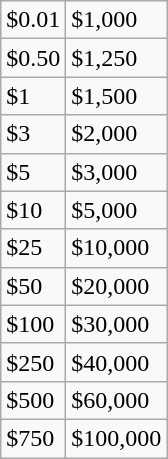<table class="wikitable">
<tr>
<td>$0.01</td>
<td>$1,000</td>
</tr>
<tr>
<td>$0.50</td>
<td>$1,250</td>
</tr>
<tr>
<td>$1</td>
<td>$1,500</td>
</tr>
<tr>
<td>$3</td>
<td>$2,000</td>
</tr>
<tr>
<td>$5</td>
<td>$3,000</td>
</tr>
<tr>
<td>$10</td>
<td>$5,000</td>
</tr>
<tr>
<td>$25</td>
<td>$10,000</td>
</tr>
<tr>
<td>$50</td>
<td>$20,000</td>
</tr>
<tr>
<td>$100</td>
<td>$30,000</td>
</tr>
<tr>
<td>$250</td>
<td>$40,000</td>
</tr>
<tr>
<td>$500</td>
<td>$60,000</td>
</tr>
<tr>
<td>$750</td>
<td>$100,000</td>
</tr>
</table>
